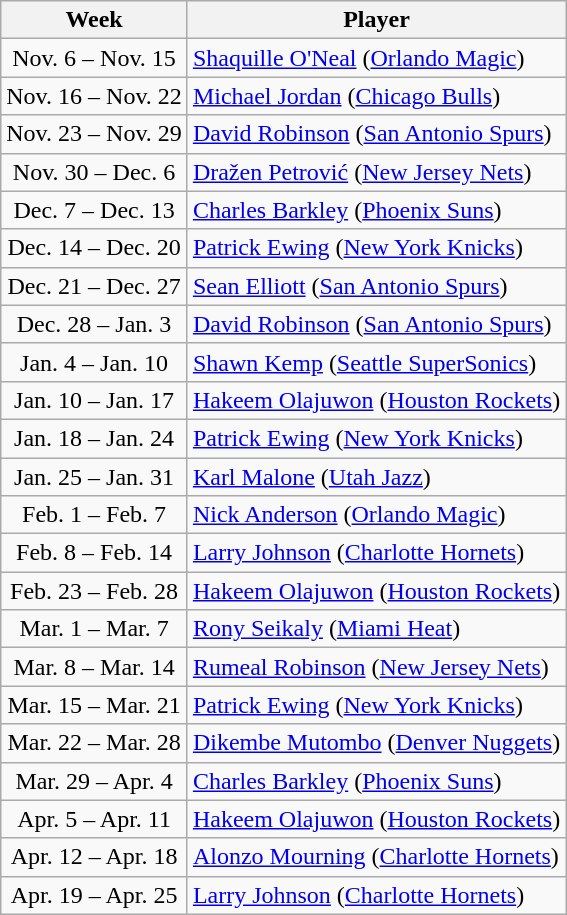<table class="wikitable">
<tr>
<th>Week</th>
<th>Player</th>
</tr>
<tr>
<td align=center>Nov. 6 – Nov. 15</td>
<td><a href='#'>Shaquille O'Neal</a> (<a href='#'>Orlando Magic</a>)</td>
</tr>
<tr>
<td align=center>Nov. 16 – Nov. 22</td>
<td><a href='#'>Michael Jordan</a> (<a href='#'>Chicago Bulls</a>)</td>
</tr>
<tr>
<td align=center>Nov. 23 – Nov. 29</td>
<td><a href='#'>David Robinson</a> (<a href='#'>San Antonio Spurs</a>)</td>
</tr>
<tr>
<td align=center>Nov. 30 – Dec. 6</td>
<td><a href='#'>Dražen Petrović</a> (<a href='#'>New Jersey Nets</a>)</td>
</tr>
<tr>
<td align=center>Dec. 7 – Dec. 13</td>
<td><a href='#'>Charles Barkley</a> (<a href='#'>Phoenix Suns</a>)</td>
</tr>
<tr>
<td align=center>Dec. 14 – Dec. 20</td>
<td><a href='#'>Patrick Ewing</a> (<a href='#'>New York Knicks</a>)</td>
</tr>
<tr>
<td align=center>Dec. 21 – Dec. 27</td>
<td><a href='#'>Sean Elliott</a> (<a href='#'>San Antonio Spurs</a>)</td>
</tr>
<tr>
<td align=center>Dec. 28 – Jan. 3</td>
<td><a href='#'>David Robinson</a> (<a href='#'>San Antonio Spurs</a>)</td>
</tr>
<tr>
<td align=center>Jan. 4 – Jan. 10</td>
<td><a href='#'>Shawn Kemp</a> (<a href='#'>Seattle SuperSonics</a>)</td>
</tr>
<tr>
<td align=center>Jan. 10 – Jan. 17</td>
<td><a href='#'>Hakeem Olajuwon</a> (<a href='#'>Houston Rockets</a>)</td>
</tr>
<tr>
<td align=center>Jan. 18 – Jan. 24</td>
<td><a href='#'>Patrick Ewing</a> (<a href='#'>New York Knicks</a>)</td>
</tr>
<tr>
<td align=center>Jan. 25 – Jan. 31</td>
<td><a href='#'>Karl Malone</a> (<a href='#'>Utah Jazz</a>)</td>
</tr>
<tr>
<td align=center>Feb. 1 – Feb. 7</td>
<td><a href='#'>Nick Anderson</a> (<a href='#'>Orlando Magic</a>)</td>
</tr>
<tr>
<td align=center>Feb. 8 – Feb. 14</td>
<td><a href='#'>Larry Johnson</a> (<a href='#'>Charlotte Hornets</a>)</td>
</tr>
<tr>
<td align=center>Feb. 23 – Feb. 28</td>
<td><a href='#'>Hakeem Olajuwon</a> (<a href='#'>Houston Rockets</a>)</td>
</tr>
<tr>
<td align=center>Mar. 1 – Mar. 7</td>
<td><a href='#'>Rony Seikaly</a> (<a href='#'>Miami Heat</a>)</td>
</tr>
<tr>
<td align=center>Mar. 8 – Mar. 14</td>
<td><a href='#'>Rumeal Robinson</a> (<a href='#'>New Jersey Nets</a>)</td>
</tr>
<tr>
<td align=center>Mar. 15 – Mar. 21</td>
<td><a href='#'>Patrick Ewing</a> (<a href='#'>New York Knicks</a>)</td>
</tr>
<tr>
<td align=center>Mar. 22 – Mar. 28</td>
<td><a href='#'>Dikembe Mutombo</a> (<a href='#'>Denver Nuggets</a>)</td>
</tr>
<tr>
<td align=center>Mar. 29 – Apr. 4</td>
<td><a href='#'>Charles Barkley</a> (<a href='#'>Phoenix Suns</a>)</td>
</tr>
<tr>
<td align=center>Apr. 5 – Apr. 11</td>
<td><a href='#'>Hakeem Olajuwon</a> (<a href='#'>Houston Rockets</a>)</td>
</tr>
<tr>
<td align=center>Apr. 12 – Apr. 18</td>
<td><a href='#'>Alonzo Mourning</a> (<a href='#'>Charlotte Hornets</a>)</td>
</tr>
<tr>
<td align=center>Apr. 19 – Apr. 25</td>
<td><a href='#'>Larry Johnson</a> (<a href='#'>Charlotte Hornets</a>)</td>
</tr>
</table>
